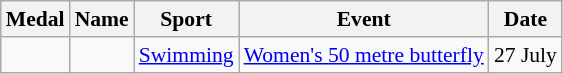<table class="wikitable sortable" style="font-size:90%">
<tr>
<th>Medal</th>
<th>Name</th>
<th>Sport</th>
<th>Event</th>
<th>Date</th>
</tr>
<tr>
<td></td>
<td></td>
<td><a href='#'>Swimming</a></td>
<td><a href='#'>Women's 50 metre butterfly</a></td>
<td>27 July</td>
</tr>
</table>
